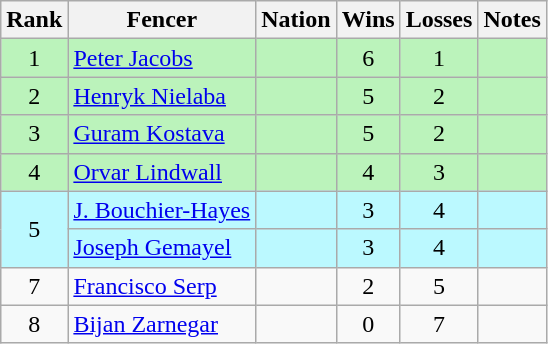<table class="wikitable sortable" style="text-align:center">
<tr>
<th>Rank</th>
<th>Fencer</th>
<th>Nation</th>
<th>Wins</th>
<th>Losses</th>
<th>Notes</th>
</tr>
<tr bgcolor=bbf3bb>
<td>1</td>
<td align=left><a href='#'>Peter Jacobs</a></td>
<td align=left></td>
<td>6</td>
<td>1</td>
<td></td>
</tr>
<tr bgcolor=bbf3bb>
<td>2</td>
<td align=left><a href='#'>Henryk Nielaba</a></td>
<td align=left></td>
<td>5</td>
<td>2</td>
<td></td>
</tr>
<tr bgcolor=bbf3bb>
<td>3</td>
<td align=left><a href='#'>Guram Kostava</a></td>
<td align=left></td>
<td>5</td>
<td>2</td>
<td></td>
</tr>
<tr bgcolor=bbf3bb>
<td>4</td>
<td align=left><a href='#'>Orvar Lindwall</a></td>
<td align=left></td>
<td>4</td>
<td>3</td>
<td></td>
</tr>
<tr bgcolor=bbf9ff>
<td rowspan=2>5</td>
<td align=left><a href='#'>J. Bouchier-Hayes</a></td>
<td align=left></td>
<td>3</td>
<td>4</td>
<td></td>
</tr>
<tr bgcolor=bbf9ff>
<td align=left><a href='#'>Joseph Gemayel</a></td>
<td align=left></td>
<td>3</td>
<td>4</td>
<td></td>
</tr>
<tr>
<td>7</td>
<td align=left><a href='#'>Francisco Serp</a></td>
<td align=left></td>
<td>2</td>
<td>5</td>
<td></td>
</tr>
<tr>
<td>8</td>
<td align=left><a href='#'>Bijan Zarnegar</a></td>
<td align=left></td>
<td>0</td>
<td>7</td>
<td></td>
</tr>
</table>
